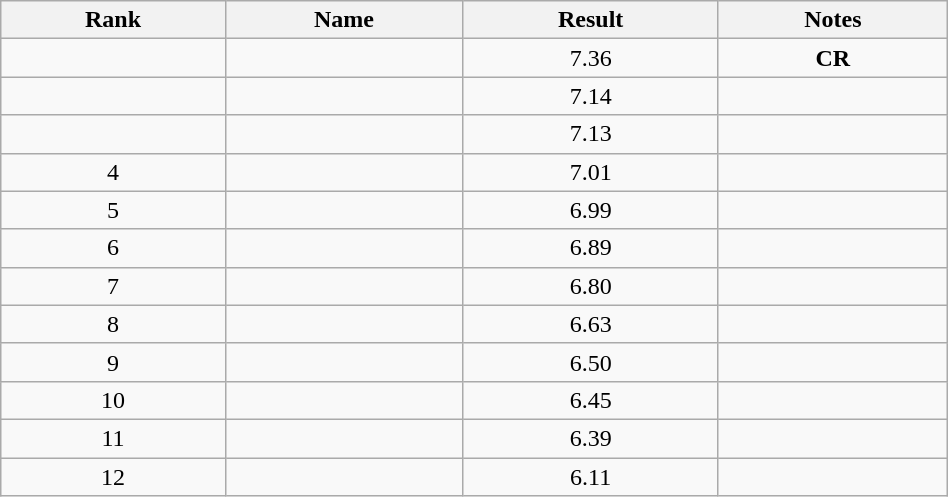<table class="wikitable" width=50%>
<tr>
<th>Rank</th>
<th>Name</th>
<th>Result</th>
<th>Notes</th>
</tr>
<tr align="center">
<td></td>
<td align="left"></td>
<td>7.36</td>
<td><strong>CR</strong></td>
</tr>
<tr align="center">
<td></td>
<td align="left"></td>
<td>7.14</td>
<td></td>
</tr>
<tr align="center">
<td></td>
<td align="left"></td>
<td>7.13</td>
<td></td>
</tr>
<tr align="center">
<td>4</td>
<td align="left"></td>
<td>7.01</td>
<td></td>
</tr>
<tr align="center">
<td>5</td>
<td align="left"></td>
<td>6.99</td>
<td></td>
</tr>
<tr align="center">
<td>6</td>
<td align="left"></td>
<td>6.89</td>
<td></td>
</tr>
<tr align="center">
<td>7</td>
<td align="left"></td>
<td>6.80</td>
<td></td>
</tr>
<tr align="center">
<td>8</td>
<td align="left"></td>
<td>6.63</td>
<td></td>
</tr>
<tr align="center">
<td>9</td>
<td align="left"></td>
<td>6.50</td>
<td></td>
</tr>
<tr align="center">
<td>10</td>
<td align="left"></td>
<td>6.45</td>
<td></td>
</tr>
<tr align="center">
<td>11</td>
<td align="left"></td>
<td>6.39</td>
<td></td>
</tr>
<tr align="center">
<td>12</td>
<td align="left"></td>
<td>6.11</td>
<td></td>
</tr>
</table>
